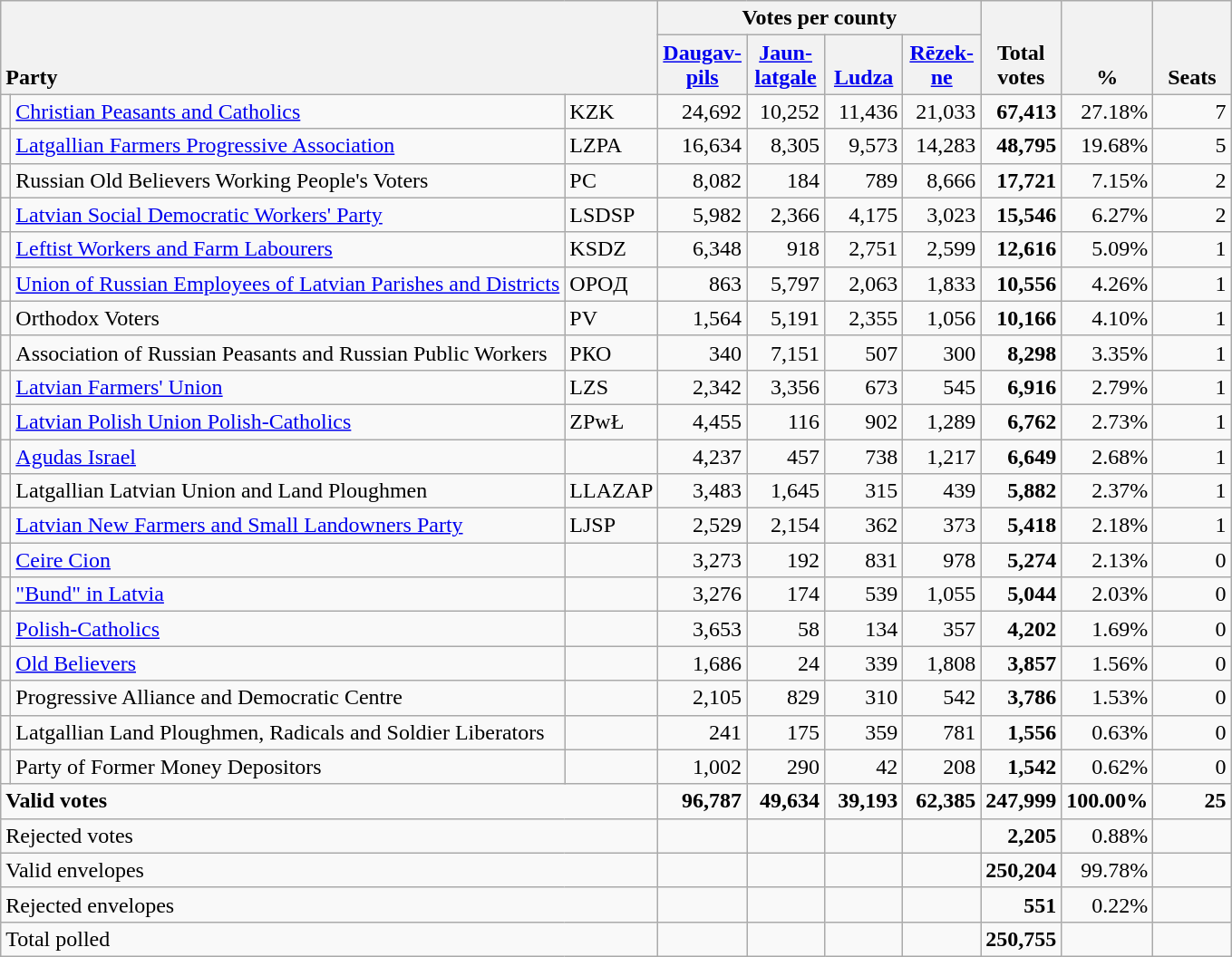<table class="wikitable" border="1" style="text-align:right;">
<tr>
<th style="text-align:left;" valign=bottom rowspan=2 colspan=3>Party</th>
<th colspan=4>Votes per county</th>
<th align=center valign=bottom rowspan=2 width="50">Total votes</th>
<th align=center valign=bottom rowspan=2 width="50">%</th>
<th align=center valign=bottom rowspan=2 width="50">Seats</th>
</tr>
<tr>
<th align=center valign=bottom width="50"><a href='#'>Daugav- pils</a></th>
<th align=center valign=bottom width="50"><a href='#'>Jaun- latgale</a></th>
<th align=center valign=bottom width="50"><a href='#'>Ludza</a></th>
<th align=center valign=bottom width="50"><a href='#'>Rēzek- ne</a></th>
</tr>
<tr>
<td></td>
<td align=left><a href='#'>Christian Peasants and Catholics</a></td>
<td align=left>KZK</td>
<td>24,692</td>
<td>10,252</td>
<td>11,436</td>
<td>21,033</td>
<td><strong>67,413</strong></td>
<td>27.18%</td>
<td>7</td>
</tr>
<tr>
<td></td>
<td align=left><a href='#'>Latgallian Farmers Progressive Association</a></td>
<td align=left>LZPA</td>
<td>16,634</td>
<td>8,305</td>
<td>9,573</td>
<td>14,283</td>
<td><strong>48,795</strong></td>
<td>19.68%</td>
<td>5</td>
</tr>
<tr>
<td></td>
<td align=left>Russian Old Believers Working People's Voters</td>
<td align=left>РС</td>
<td>8,082</td>
<td>184</td>
<td>789</td>
<td>8,666</td>
<td><strong>17,721</strong></td>
<td>7.15%</td>
<td>2</td>
</tr>
<tr>
<td></td>
<td align=left style="white-space: nowrap;"><a href='#'>Latvian Social Democratic Workers' Party</a></td>
<td align=left>LSDSP</td>
<td>5,982</td>
<td>2,366</td>
<td>4,175</td>
<td>3,023</td>
<td><strong>15,546</strong></td>
<td>6.27%</td>
<td>2</td>
</tr>
<tr>
<td></td>
<td align=left><a href='#'>Leftist Workers and Farm Labourers</a></td>
<td align=left>KSDZ</td>
<td>6,348</td>
<td>918</td>
<td>2,751</td>
<td>2,599</td>
<td><strong>12,616</strong></td>
<td>5.09%</td>
<td>1</td>
</tr>
<tr>
<td></td>
<td align=left><a href='#'>Union of Russian Employees of Latvian Parishes and Districts</a></td>
<td align=left>OPOД</td>
<td>863</td>
<td>5,797</td>
<td>2,063</td>
<td>1,833</td>
<td><strong>10,556</strong></td>
<td>4.26%</td>
<td>1</td>
</tr>
<tr>
<td></td>
<td align=left>Orthodox Voters</td>
<td align=left>PV</td>
<td>1,564</td>
<td>5,191</td>
<td>2,355</td>
<td>1,056</td>
<td><strong>10,166</strong></td>
<td>4.10%</td>
<td>1</td>
</tr>
<tr>
<td></td>
<td align=left>Association of Russian Peasants and Russian Public Workers</td>
<td align=left>РКО</td>
<td>340</td>
<td>7,151</td>
<td>507</td>
<td>300</td>
<td><strong>8,298</strong></td>
<td>3.35%</td>
<td>1</td>
</tr>
<tr>
<td></td>
<td align=left><a href='#'>Latvian Farmers' Union</a></td>
<td align=left>LZS</td>
<td>2,342</td>
<td>3,356</td>
<td>673</td>
<td>545</td>
<td><strong>6,916</strong></td>
<td>2.79%</td>
<td>1</td>
</tr>
<tr>
<td></td>
<td align=left><a href='#'>Latvian Polish Union Polish-Catholics</a></td>
<td align=left>ZPwŁ</td>
<td>4,455</td>
<td>116</td>
<td>902</td>
<td>1,289</td>
<td><strong>6,762</strong></td>
<td>2.73%</td>
<td>1</td>
</tr>
<tr>
<td></td>
<td align=left><a href='#'>Agudas Israel</a></td>
<td align=left></td>
<td>4,237</td>
<td>457</td>
<td>738</td>
<td>1,217</td>
<td><strong>6,649</strong></td>
<td>2.68%</td>
<td>1</td>
</tr>
<tr>
<td></td>
<td align=left>Latgallian Latvian Union and Land Ploughmen</td>
<td align=left>LLAZAP</td>
<td>3,483</td>
<td>1,645</td>
<td>315</td>
<td>439</td>
<td><strong>5,882</strong></td>
<td>2.37%</td>
<td>1</td>
</tr>
<tr>
<td></td>
<td align=left><a href='#'>Latvian New Farmers and Small Landowners Party</a></td>
<td align=left>LJSP</td>
<td>2,529</td>
<td>2,154</td>
<td>362</td>
<td>373</td>
<td><strong>5,418</strong></td>
<td>2.18%</td>
<td>1</td>
</tr>
<tr>
<td></td>
<td align=left><a href='#'>Ceire Cion</a></td>
<td align=left></td>
<td>3,273</td>
<td>192</td>
<td>831</td>
<td>978</td>
<td><strong>5,274</strong></td>
<td>2.13%</td>
<td>0</td>
</tr>
<tr>
<td></td>
<td align=left><a href='#'>"Bund" in Latvia</a></td>
<td align=left></td>
<td>3,276</td>
<td>174</td>
<td>539</td>
<td>1,055</td>
<td><strong>5,044</strong></td>
<td>2.03%</td>
<td>0</td>
</tr>
<tr>
<td></td>
<td align=left><a href='#'>Polish-Catholics</a></td>
<td align=left></td>
<td>3,653</td>
<td>58</td>
<td>134</td>
<td>357</td>
<td><strong>4,202</strong></td>
<td>1.69%</td>
<td>0</td>
</tr>
<tr>
<td></td>
<td align=left><a href='#'>Old Believers</a></td>
<td align=left></td>
<td>1,686</td>
<td>24</td>
<td>339</td>
<td>1,808</td>
<td><strong>3,857</strong></td>
<td>1.56%</td>
<td>0</td>
</tr>
<tr>
<td></td>
<td align=left>Progressive Alliance and Democratic Centre</td>
<td align=left></td>
<td>2,105</td>
<td>829</td>
<td>310</td>
<td>542</td>
<td><strong>3,786</strong></td>
<td>1.53%</td>
<td>0</td>
</tr>
<tr>
<td></td>
<td align=left>Latgallian Land Ploughmen, Radicals and Soldier Liberators</td>
<td align=left></td>
<td>241</td>
<td>175</td>
<td>359</td>
<td>781</td>
<td><strong>1,556</strong></td>
<td>0.63%</td>
<td>0</td>
</tr>
<tr>
<td></td>
<td align=left>Party of Former Money Depositors</td>
<td align=left></td>
<td>1,002</td>
<td>290</td>
<td>42</td>
<td>208</td>
<td><strong>1,542</strong></td>
<td>0.62%</td>
<td>0</td>
</tr>
<tr style="font-weight:bold">
<td align=left colspan=3>Valid votes</td>
<td>96,787</td>
<td>49,634</td>
<td>39,193</td>
<td>62,385</td>
<td>247,999</td>
<td>100.00%</td>
<td>25</td>
</tr>
<tr>
<td align=left colspan=3>Rejected votes</td>
<td></td>
<td></td>
<td></td>
<td></td>
<td><strong>2,205</strong></td>
<td>0.88%</td>
<td></td>
</tr>
<tr>
<td align=left colspan=3>Valid envelopes</td>
<td></td>
<td></td>
<td></td>
<td></td>
<td><strong>250,204</strong></td>
<td>99.78%</td>
<td></td>
</tr>
<tr>
<td align=left colspan=3>Rejected envelopes</td>
<td></td>
<td></td>
<td></td>
<td></td>
<td><strong>551</strong></td>
<td>0.22%</td>
<td></td>
</tr>
<tr>
<td align=left colspan=3>Total polled</td>
<td></td>
<td></td>
<td></td>
<td></td>
<td><strong>250,755</strong></td>
<td></td>
<td></td>
</tr>
</table>
